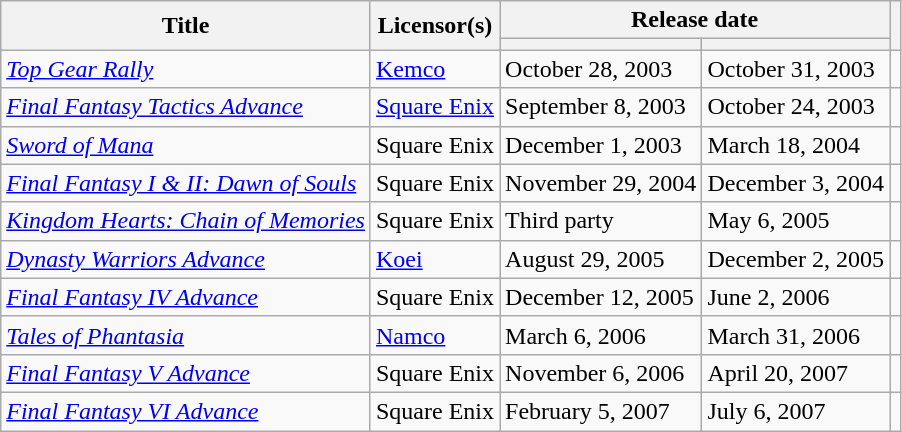<table class="wikitable plainrowheaders sortable">
<tr>
<th rowspan="2">Title</th>
<th rowspan="2">Licensor(s)</th>
<th colspan="2">Release date</th>
<th rowspan="2" class="unsortable"></th>
</tr>
<tr>
<th data-sort-type="date"></th>
<th data-sort-type="date"></th>
</tr>
<tr>
<td><em><a href='#'>Top Gear Rally</a></em></td>
<td><a href='#'>Kemco</a></td>
<td>October 28, 2003</td>
<td>October 31, 2003</td>
<td></td>
</tr>
<tr>
<td><em><a href='#'>Final Fantasy Tactics Advance</a></em></td>
<td><a href='#'>Square Enix</a></td>
<td>September 8, 2003</td>
<td>October 24, 2003</td>
<td></td>
</tr>
<tr>
<td><em><a href='#'>Sword of Mana</a></em></td>
<td>Square Enix</td>
<td>December 1, 2003</td>
<td>March 18, 2004</td>
<td></td>
</tr>
<tr>
<td><em><a href='#'>Final Fantasy I & II: Dawn of Souls</a></em></td>
<td>Square Enix</td>
<td>November 29, 2004</td>
<td>December 3, 2004</td>
<td></td>
</tr>
<tr>
<td><em><a href='#'>Kingdom Hearts: Chain of Memories</a></em></td>
<td>Square Enix</td>
<td>Third party</td>
<td>May 6, 2005</td>
<td></td>
</tr>
<tr>
<td><em><a href='#'>Dynasty Warriors Advance</a></em></td>
<td><a href='#'>Koei</a></td>
<td>August 29, 2005</td>
<td>December 2, 2005</td>
<td></td>
</tr>
<tr>
<td><em><a href='#'>Final Fantasy IV Advance</a></em></td>
<td>Square Enix</td>
<td>December 12, 2005</td>
<td>June 2, 2006</td>
<td></td>
</tr>
<tr>
<td><em><a href='#'>Tales of Phantasia</a></em></td>
<td><a href='#'>Namco</a></td>
<td>March 6, 2006</td>
<td>March 31, 2006</td>
<td></td>
</tr>
<tr>
<td><em><a href='#'>Final Fantasy V Advance</a></em></td>
<td>Square Enix</td>
<td>November 6, 2006</td>
<td>April 20, 2007</td>
<td></td>
</tr>
<tr>
<td><em><a href='#'>Final Fantasy VI Advance</a></em></td>
<td>Square Enix</td>
<td>February 5, 2007</td>
<td>July 6, 2007</td>
<td></td>
</tr>
</table>
